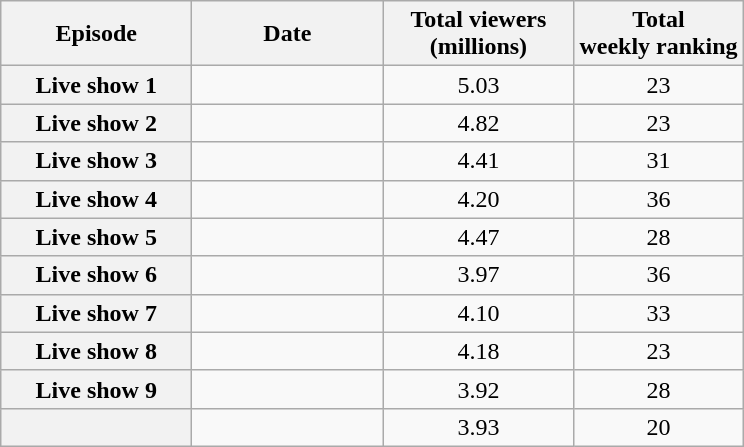<table class="wikitable sortable" style="text-align:center">
<tr>
<th scope="col" style="width:120px;">Episode</th>
<th scope="col" style="width:120px;">Date</th>
<th scope="col" style="width:120px;">Total viewers<br>(millions)</th>
<th>Total<br>weekly ranking</th>
</tr>
<tr>
<th scope="row">Live show 1</th>
<td></td>
<td>5.03</td>
<td>23</td>
</tr>
<tr>
<th scope="row">Live show 2</th>
<td></td>
<td>4.82</td>
<td>23</td>
</tr>
<tr>
<th scope="row">Live show 3</th>
<td></td>
<td>4.41</td>
<td>31</td>
</tr>
<tr>
<th scope="row">Live show 4</th>
<td></td>
<td>4.20</td>
<td>36</td>
</tr>
<tr>
<th scope="row">Live show 5</th>
<td></td>
<td>4.47</td>
<td>28</td>
</tr>
<tr>
<th scope="row">Live show 6</th>
<td></td>
<td>3.97</td>
<td>36</td>
</tr>
<tr>
<th scope="row">Live show 7</th>
<td></td>
<td>4.10</td>
<td>33</td>
</tr>
<tr>
<th scope="row">Live show 8</th>
<td></td>
<td>4.18</td>
<td>23</td>
</tr>
<tr>
<th scope="row">Live show 9</th>
<td></td>
<td>3.92</td>
<td>28</td>
</tr>
<tr>
<th scope="row"></th>
<td></td>
<td>3.93</td>
<td>20</td>
</tr>
</table>
